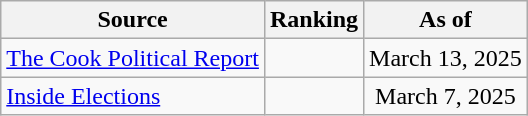<table class="wikitable" style="text-align:center">
<tr>
<th>Source</th>
<th>Ranking</th>
<th>As of</th>
</tr>
<tr>
<td align=left><a href='#'>The Cook Political Report</a></td>
<td></td>
<td>March 13, 2025</td>
</tr>
<tr>
<td align=left><a href='#'>Inside Elections</a></td>
<td></td>
<td>March 7, 2025</td>
</tr>
</table>
